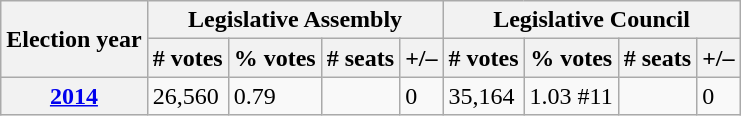<table class="wikitable">
<tr>
<th rowspan="2">Election year</th>
<th colspan="4">Legislative Assembly</th>
<th colspan="4">Legislative Council</th>
</tr>
<tr>
<th># votes</th>
<th>% votes</th>
<th># seats</th>
<th>+/–</th>
<th># votes</th>
<th>% votes</th>
<th># seats</th>
<th>+/–</th>
</tr>
<tr>
<th><a href='#'>2014</a></th>
<td>26,560</td>
<td>0.79</td>
<td></td>
<td> 0</td>
<td>35,164</td>
<td>1.03 #11</td>
<td></td>
<td> 0</td>
</tr>
</table>
